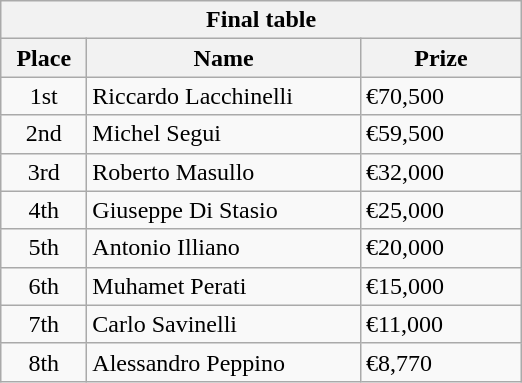<table class="wikitable">
<tr>
<th colspan="3">Final table</th>
</tr>
<tr>
<th style="width:50px;">Place</th>
<th style="width:175px;">Name</th>
<th style="width:100px;">Prize</th>
</tr>
<tr>
<td style="text-align:center;">1st</td>
<td> Riccardo Lacchinelli</td>
<td>€70,500</td>
</tr>
<tr>
<td style="text-align:center;">2nd</td>
<td> Michel Segui</td>
<td>€59,500</td>
</tr>
<tr>
<td style="text-align:center;">3rd</td>
<td> Roberto Masullo</td>
<td>€32,000</td>
</tr>
<tr>
<td style="text-align:center;">4th</td>
<td> Giuseppe Di Stasio</td>
<td>€25,000</td>
</tr>
<tr>
<td style="text-align:center;">5th</td>
<td> Antonio Illiano</td>
<td>€20,000</td>
</tr>
<tr>
<td style="text-align:center;">6th</td>
<td> Muhamet Perati</td>
<td>€15,000</td>
</tr>
<tr>
<td style="text-align:center;">7th</td>
<td> Carlo Savinelli</td>
<td>€11,000</td>
</tr>
<tr>
<td style="text-align:center;">8th</td>
<td> Alessandro Peppino</td>
<td>€8,770</td>
</tr>
</table>
